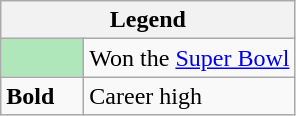<table class="wikitable mw-collapsible mw-collapsed">
<tr>
<th colspan="2">Legend</th>
</tr>
<tr>
<td style="background:#afe6ba; width:3em;"></td>
<td>Won the <a href='#'>Super Bowl</a></td>
</tr>
<tr>
<td><strong>Bold</strong></td>
<td>Career high</td>
</tr>
</table>
